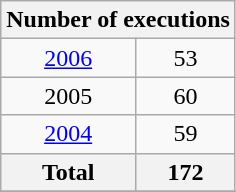<table class="wikitable" style="text-align:center;">
<tr>
<th colspan="2">Number of executions</th>
</tr>
<tr>
<td><a href='#'>2006</a></td>
<td>53</td>
</tr>
<tr>
<td>2005</td>
<td>60</td>
</tr>
<tr>
<td><a href='#'>2004</a></td>
<td>59</td>
</tr>
<tr>
<th>Total</th>
<th>172</th>
</tr>
<tr>
</tr>
</table>
